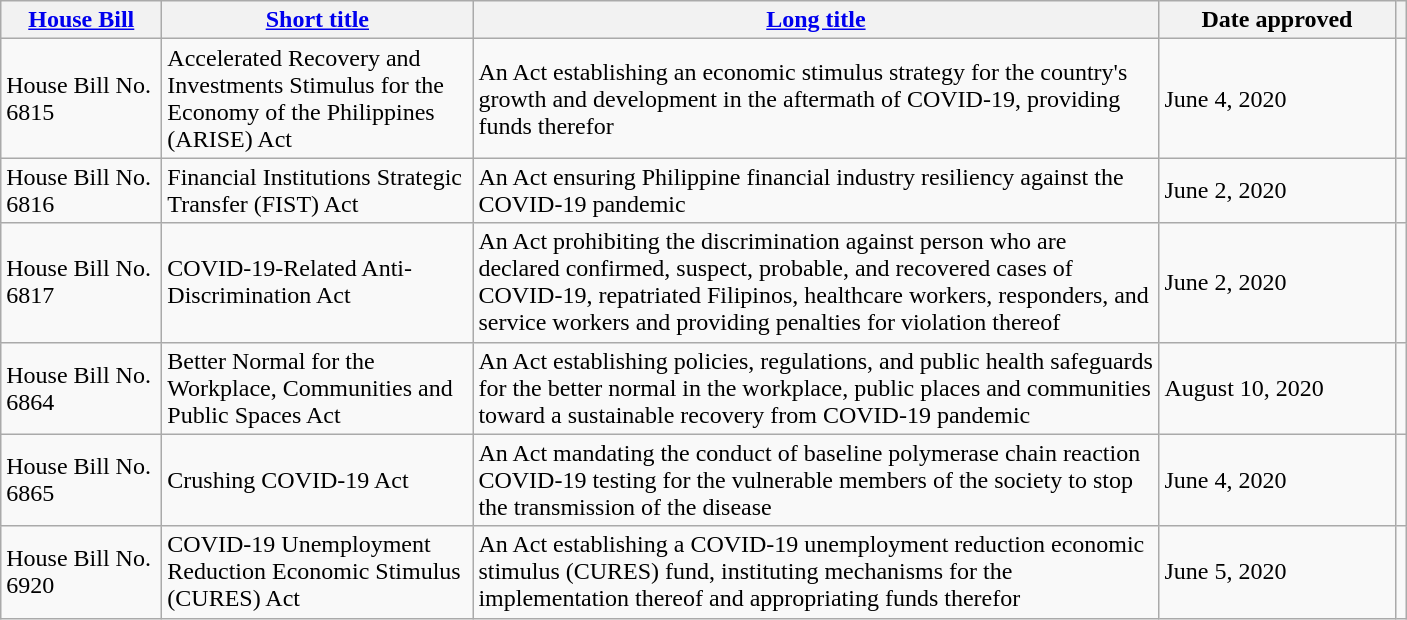<table class="wikitable sortable">
<tr>
<th width="100px"><a href='#'>House Bill</a></th>
<th width="200px"><a href='#'>Short title</a></th>
<th width="450px"><a href='#'>Long title</a></th>
<th width="150px">Date approved</th>
<th class="unsortable"></th>
</tr>
<tr>
<td>House Bill No. 6815</td>
<td>Accelerated Recovery and Investments Stimulus for the Economy of the Philippines (ARISE) Act</td>
<td>An Act establishing an economic stimulus strategy for the country's growth and development in the aftermath of COVID-19, providing funds therefor</td>
<td>June 4, 2020</td>
<td></td>
</tr>
<tr>
<td>House Bill No. 6816</td>
<td>Financial Institutions Strategic Transfer (FIST) Act</td>
<td>An Act ensuring Philippine financial industry resiliency against the COVID-19 pandemic</td>
<td>June 2, 2020</td>
<td></td>
</tr>
<tr>
<td>House Bill No. 6817</td>
<td>COVID-19-Related Anti-Discrimination Act</td>
<td>An Act prohibiting the discrimination against person who are declared confirmed, suspect, probable, and recovered cases of COVID-19, repatriated Filipinos, healthcare workers, responders, and service workers and providing penalties for violation thereof</td>
<td>June 2, 2020</td>
<td></td>
</tr>
<tr>
<td>House Bill No. 6864</td>
<td>Better Normal for the Workplace, Communities and Public Spaces Act</td>
<td>An Act establishing policies, regulations, and public health safeguards for the better normal in the workplace, public places and communities toward a sustainable recovery from COVID-19 pandemic</td>
<td>August 10, 2020</td>
<td></td>
</tr>
<tr>
<td>House Bill No. 6865</td>
<td>Crushing COVID-19 Act</td>
<td>An Act mandating the conduct of baseline polymerase chain reaction COVID-19 testing for the vulnerable members of the society to stop the transmission of the disease</td>
<td>June 4, 2020</td>
<td></td>
</tr>
<tr>
<td>House Bill No. 6920</td>
<td>COVID-19 Unemployment Reduction Economic Stimulus (CURES) Act</td>
<td>An Act establishing a COVID-19 unemployment reduction economic stimulus (CURES) fund, instituting mechanisms for the implementation thereof and appropriating funds therefor</td>
<td>June 5, 2020</td>
<td></td>
</tr>
</table>
